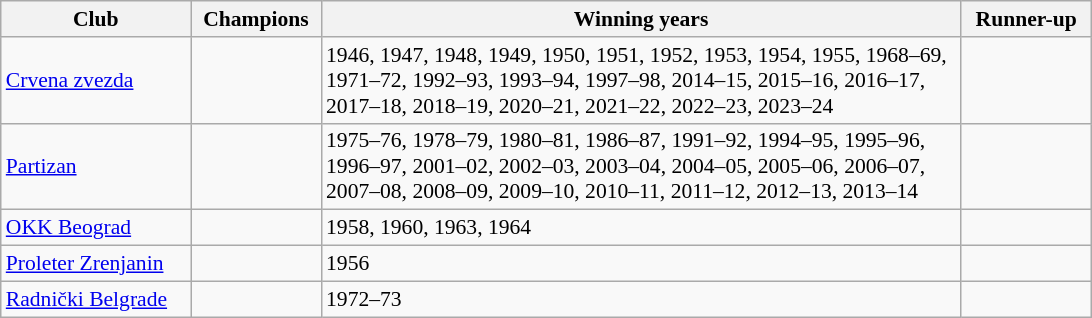<table class="wikitable" style=" font-size:90%; ">
<tr>
<th width=120>Club</th>
<th width=80>Champions</th>
<th width=420>Winning years</th>
<th width=80>Runner-up</th>
</tr>
<tr>
<td><a href='#'>Crvena zvezda</a></td>
<td></td>
<td>1946, 1947, 1948, 1949, 1950, 1951, 1952, 1953, 1954, 1955, 1968–69, 1971–72, 1992–93, 1993–94, 1997–98, 2014–15, 2015–16, 2016–17, 2017–18, 2018–19, 2020–21, 2021–22, 2022–23, 2023–24</td>
<td></td>
</tr>
<tr>
<td><a href='#'>Partizan</a></td>
<td></td>
<td>1975–76, 1978–79, 1980–81, 1986–87, 1991–92, 1994–95, 1995–96, 1996–97, 2001–02, 2002–03, 2003–04, 2004–05, 2005–06, 2006–07, 2007–08, 2008–09, 2009–10, 2010–11, 2011–12, 2012–13, 2013–14</td>
<td></td>
</tr>
<tr>
<td><a href='#'>OKK Beograd</a></td>
<td></td>
<td>1958, 1960, 1963, 1964</td>
<td></td>
</tr>
<tr>
<td><a href='#'>Proleter Zrenjanin</a></td>
<td></td>
<td>1956</td>
<td></td>
</tr>
<tr>
<td><a href='#'>Radnički Belgrade</a></td>
<td></td>
<td>1972–73</td>
<td></td>
</tr>
</table>
